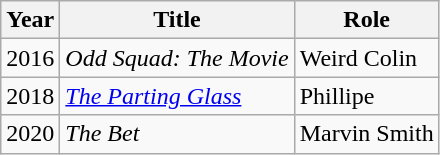<table class="wikitable sortable">
<tr>
<th>Year</th>
<th>Title</th>
<th>Role</th>
</tr>
<tr>
<td>2016</td>
<td data-sort-value="Odd Squad: The Movie"><em>Odd Squad: The Movie</em></td>
<td>Weird Colin</td>
</tr>
<tr>
<td>2018</td>
<td data-sort-value="Parting Glass, The"><em><a href='#'>The Parting Glass</a></em></td>
<td>Phillipe</td>
</tr>
<tr>
<td>2020</td>
<td data-sort-value="Bet, The"><em>The Bet</em></td>
<td>Marvin Smith</td>
</tr>
</table>
